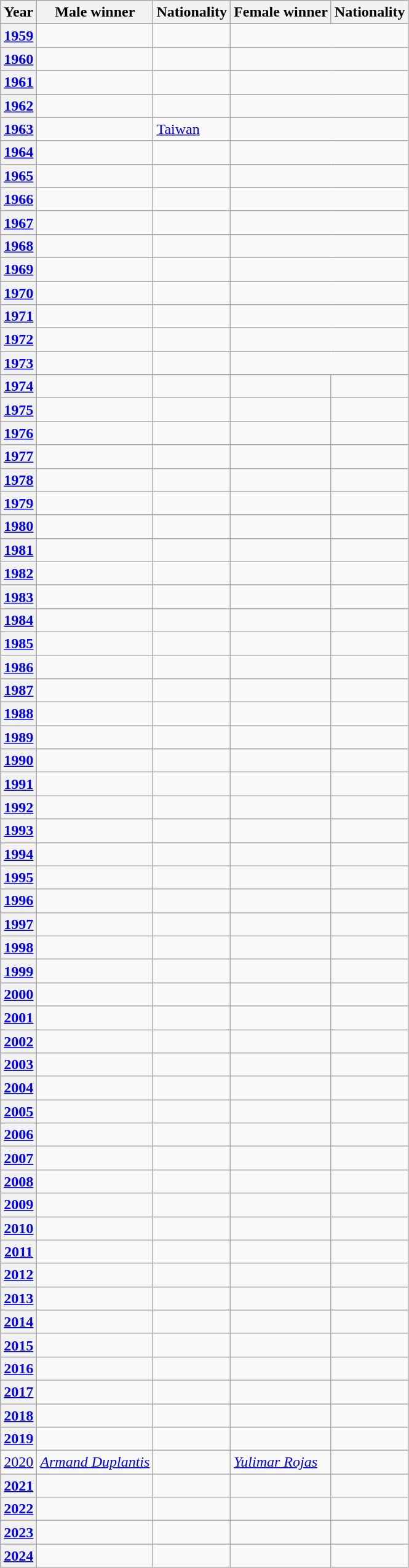<table class="wikitable plainrowheaders sortable">
<tr>
<th scope="colspan">Year</th>
<th scope="colspan">Male winner</th>
<th scope="colspan">Nationality</th>
<th scope="colspan">Female winner</th>
<th scope="colspan">Nationality</th>
</tr>
<tr>
<th scope=row><a href='#'>1959</a></th>
<td></td>
<td></td>
<td colspan="2" align="center"></td>
</tr>
<tr>
<th scope=row><a href='#'>1960</a></th>
<td></td>
<td></td>
<td colspan="2" align="center"></td>
</tr>
<tr>
<th scope=row><a href='#'>1961</a></th>
<td></td>
<td></td>
<td colspan="2" align="center"></td>
</tr>
<tr>
<th scope=row><a href='#'>1962</a></th>
<td></td>
<td></td>
<td colspan="2" align="center"></td>
</tr>
<tr>
<th scope=row><a href='#'>1963</a></th>
<td></td>
<td> <a href='#'>Taiwan</a></td>
<td colspan="2" align="center"></td>
</tr>
<tr>
<th scope=row><a href='#'>1964</a></th>
<td></td>
<td></td>
<td colspan="2" align="center"></td>
</tr>
<tr>
<th scope=row><a href='#'>1965</a></th>
<td></td>
<td></td>
<td colspan="2" align="center"></td>
</tr>
<tr>
<th scope=row><a href='#'>1966</a></th>
<td></td>
<td></td>
<td colspan="2" align="center"></td>
</tr>
<tr>
<th scope=row><a href='#'>1967</a></th>
<td></td>
<td></td>
<td colspan="2" align="center"></td>
</tr>
<tr>
<th scope=row><a href='#'>1968</a></th>
<td></td>
<td></td>
<td colspan="2" align="center"></td>
</tr>
<tr>
<th scope=row><a href='#'>1969</a></th>
<td></td>
<td></td>
<td colspan="2" align="center"></td>
</tr>
<tr>
<th scope=row><a href='#'>1970</a></th>
<td></td>
<td></td>
<td colspan="2" align="center"></td>
</tr>
<tr>
<th scope=row><a href='#'>1971</a></th>
<td></td>
<td></td>
<td colspan="2" align="center"></td>
</tr>
<tr>
<th scope=row><a href='#'>1972</a></th>
<td></td>
<td></td>
<td colspan="2" align="center"></td>
</tr>
<tr>
<th scope=row><a href='#'>1973</a></th>
<td></td>
<td></td>
<td colspan="2" align="center"></td>
</tr>
<tr>
<th scope=row><a href='#'>1974</a></th>
<td></td>
<td></td>
<td></td>
<td></td>
</tr>
<tr>
<th scope=row><a href='#'>1975</a></th>
<td></td>
<td></td>
<td></td>
<td></td>
</tr>
<tr>
<th scope=row><a href='#'>1976</a></th>
<td></td>
<td></td>
<td></td>
<td></td>
</tr>
<tr>
<th scope=row><a href='#'>1977</a></th>
<td></td>
<td></td>
<td></td>
<td></td>
</tr>
<tr>
<th scope=row><a href='#'>1978</a></th>
<td></td>
<td></td>
<td></td>
<td></td>
</tr>
<tr>
<th scope=row><a href='#'>1979</a></th>
<td></td>
<td></td>
<td></td>
<td></td>
</tr>
<tr>
<th scope=row><a href='#'>1980</a></th>
<td></td>
<td></td>
<td></td>
<td></td>
</tr>
<tr>
<th scope=row><a href='#'>1981</a></th>
<td></td>
<td></td>
<td></td>
<td></td>
</tr>
<tr>
<th scope=row><a href='#'>1982</a></th>
<td></td>
<td></td>
<td></td>
<td></td>
</tr>
<tr>
<th scope=row><a href='#'>1983</a></th>
<td></td>
<td></td>
<td></td>
<td></td>
</tr>
<tr>
<th scope=row><a href='#'>1984</a></th>
<td></td>
<td></td>
<td></td>
<td></td>
</tr>
<tr>
<th scope=row><a href='#'>1985</a></th>
<td></td>
<td></td>
<td></td>
<td></td>
</tr>
<tr>
<th scope=row><a href='#'>1986</a></th>
<td></td>
<td></td>
<td></td>
<td></td>
</tr>
<tr>
<th scope=row><a href='#'>1987</a></th>
<td></td>
<td></td>
<td></td>
<td></td>
</tr>
<tr>
<th scope=row><a href='#'>1988</a></th>
<td></td>
<td></td>
<td></td>
<td></td>
</tr>
<tr>
<th scope=row><a href='#'>1989</a></th>
<td></td>
<td></td>
<td></td>
<td></td>
</tr>
<tr>
<th scope=row><a href='#'>1990</a></th>
<td></td>
<td></td>
<td></td>
<td></td>
</tr>
<tr>
<th scope=row><a href='#'>1991</a></th>
<td></td>
<td></td>
<td></td>
<td></td>
</tr>
<tr>
<th scope=row><a href='#'>1992</a></th>
<td></td>
<td></td>
<td></td>
<td></td>
</tr>
<tr>
<th scope=row><a href='#'>1993</a></th>
<td></td>
<td></td>
<td></td>
<td></td>
</tr>
<tr>
<th scope=row><a href='#'>1994</a></th>
<td></td>
<td></td>
<td></td>
<td></td>
</tr>
<tr>
<th scope=row><a href='#'>1995</a></th>
<td></td>
<td></td>
<td></td>
<td></td>
</tr>
<tr>
<th scope=row><a href='#'>1996</a></th>
<td></td>
<td></td>
<td></td>
<td></td>
</tr>
<tr>
<th scope=row><a href='#'>1997</a></th>
<td></td>
<td></td>
<td></td>
<td></td>
</tr>
<tr>
<th scope=row><a href='#'>1998</a></th>
<td></td>
<td></td>
<td></td>
<td></td>
</tr>
<tr>
<th scope=row><a href='#'>1999</a></th>
<td></td>
<td></td>
<td></td>
<td></td>
</tr>
<tr>
<th scope=row><a href='#'>2000</a></th>
<td></td>
<td></td>
<td></td>
<td></td>
</tr>
<tr>
<th scope=row><a href='#'>2001</a></th>
<td></td>
<td></td>
<td></td>
<td></td>
</tr>
<tr>
<th scope=row><a href='#'>2002</a></th>
<td></td>
<td></td>
<td></td>
<td></td>
</tr>
<tr>
<th scope=row><a href='#'>2003</a></th>
<td></td>
<td></td>
<td></td>
<td></td>
</tr>
<tr>
<th scope=row><a href='#'>2004</a></th>
<td></td>
<td></td>
<td></td>
<td></td>
</tr>
<tr>
<th scope=row><a href='#'>2005</a></th>
<td></td>
<td></td>
<td></td>
<td></td>
</tr>
<tr>
<th scope=row><a href='#'>2006</a></th>
<td></td>
<td></td>
<td></td>
<td></td>
</tr>
<tr>
<th scope=row><a href='#'>2007</a></th>
<td></td>
<td></td>
<td></td>
<td></td>
</tr>
<tr>
<th scope=row><a href='#'>2008</a></th>
<td></td>
<td></td>
<td></td>
<td></td>
</tr>
<tr>
<th scope=row><a href='#'>2009</a></th>
<td></td>
<td></td>
<td></td>
<td></td>
</tr>
<tr>
<th scope=row><a href='#'>2010</a></th>
<td></td>
<td></td>
<td></td>
<td></td>
</tr>
<tr>
<th scope=row><a href='#'>2011</a></th>
<td></td>
<td></td>
<td></td>
<td></td>
</tr>
<tr>
<th scope=row><a href='#'>2012</a></th>
<td></td>
<td></td>
<td></td>
<td></td>
</tr>
<tr>
<th scope=row><a href='#'>2013</a></th>
<td></td>
<td></td>
<td></td>
<td></td>
</tr>
<tr>
<th scope=row><a href='#'>2014</a></th>
<td></td>
<td></td>
<td></td>
<td></td>
</tr>
<tr>
<th scope=row><a href='#'>2015</a></th>
<td></td>
<td></td>
<td></td>
<td></td>
</tr>
<tr>
<th scope=row><a href='#'>2016</a></th>
<td></td>
<td></td>
<td></td>
<td></td>
</tr>
<tr>
<th scope=row><a href='#'>2017</a></th>
<td></td>
<td></td>
<td></td>
<td></td>
</tr>
<tr>
<th scope=row><a href='#'>2018</a></th>
<td></td>
<td></td>
<td></td>
<td></td>
</tr>
<tr>
<th scope=row><a href='#'>2019</a></th>
<td></td>
<td></td>
<td></td>
<td></td>
</tr>
<tr>
<td ! scope=row><a href='#'>2020</a></td>
<td><em> <a href='#'>Armand Duplantis</a></em></td>
<td></td>
<td><em> <a href='#'>Yulimar Rojas</a></em></td>
<td></td>
</tr>
<tr>
<th scope=row><a href='#'>2021</a></th>
<td></td>
<td></td>
<td></td>
<td></td>
</tr>
<tr>
<th scope=row><a href='#'>2022</a></th>
<td></td>
<td></td>
<td></td>
<td></td>
</tr>
<tr>
<th scope=row><a href='#'>2023</a></th>
<td></td>
<td></td>
<td></td>
<td></td>
</tr>
<tr>
<th scope=row><a href='#'>2024</a></th>
<td></td>
<td></td>
<td></td>
<td></td>
</tr>
</table>
